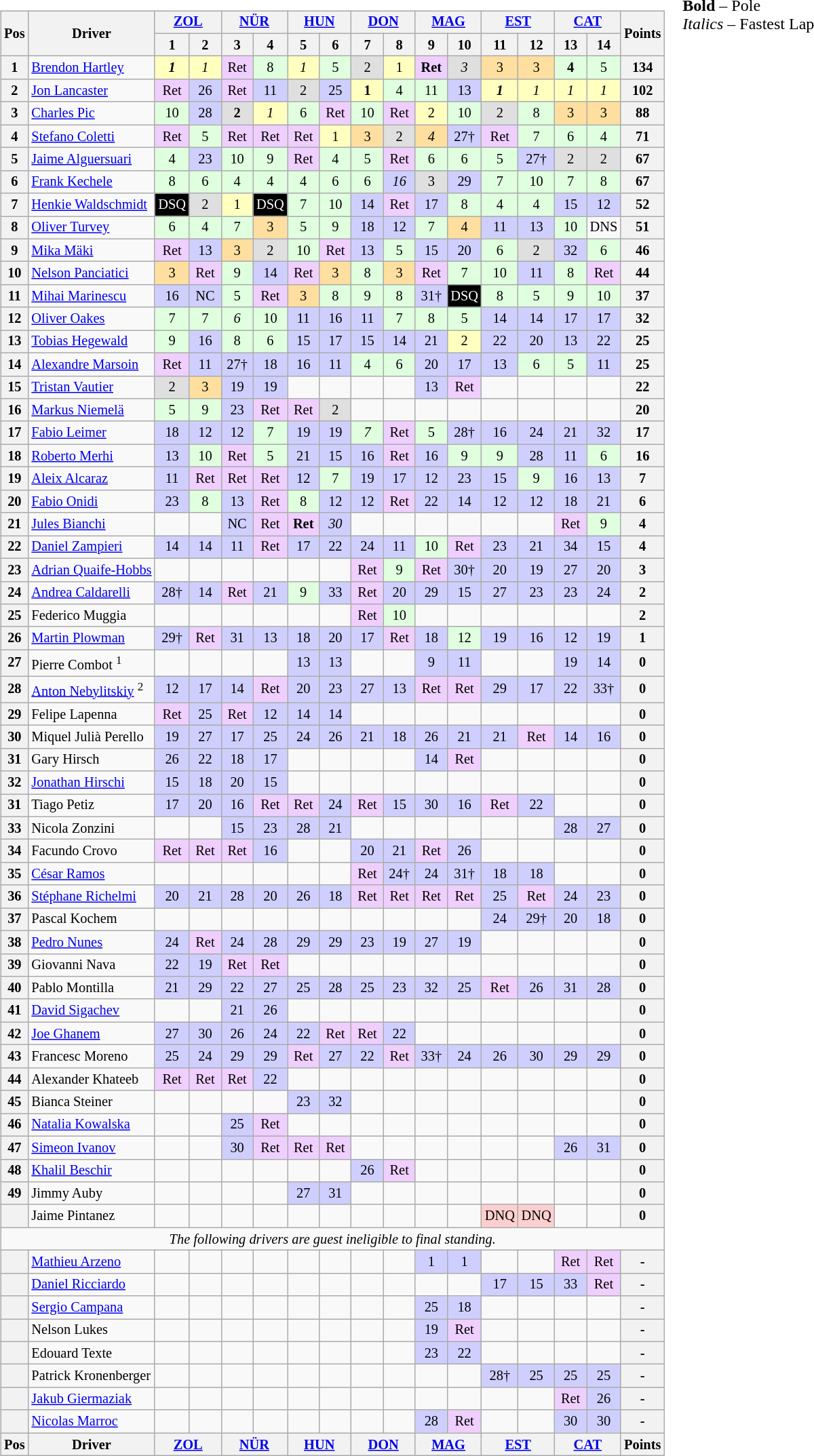<table>
<tr>
<td><br><table class="wikitable" style="font-size:85%; text-align:center">
<tr>
<th rowspan=2>Pos</th>
<th rowspan=2>Driver</th>
<th colspan=2><a href='#'>ZOL</a><br></th>
<th colspan=2><a href='#'>NÜR</a><br></th>
<th colspan=2><a href='#'>HUN</a><br></th>
<th colspan=2><a href='#'>DON</a><br></th>
<th colspan=2><a href='#'>MAG</a><br></th>
<th colspan=2><a href='#'>EST</a><br></th>
<th colspan=2><a href='#'>CAT</a><br></th>
<th rowspan=2>Points</th>
</tr>
<tr>
<th width=25>1</th>
<th width=25>2</th>
<th width=25>3</th>
<th width=25>4</th>
<th width=25>5</th>
<th width=25>6</th>
<th width=25>7</th>
<th width=25>8</th>
<th width=25>9</th>
<th width=25>10</th>
<th width=25>11</th>
<th width=25>12</th>
<th width=25>13</th>
<th width=25>14</th>
</tr>
<tr>
<th>1</th>
<td style="text-align:left"> <a href='#'>Brendon Hartley</a> </td>
<td style="background:#FFFFBF;"><strong><em>1</em></strong></td>
<td style="background:#FFFFBF;"><em>1</em></td>
<td style="background:#EFCFFF;">Ret</td>
<td style="background:#DFFFDF;">8</td>
<td style="background:#FFFFBF;"><em>1</em></td>
<td style="background:#DFFFDF;">5</td>
<td style="background:#DFDFDF;">2</td>
<td style="background:#FFFFBF;">1</td>
<td style="background:#EFCFFF;"><strong>Ret</strong></td>
<td style="background:#DFDFDF;"><em>3</em></td>
<td style="background:#FFDF9F;">3</td>
<td style="background:#FFDF9F;">3</td>
<td style="background:#DFFFDF;"><strong>4</strong></td>
<td style="background:#DFFFDF;">5</td>
<th>134</th>
</tr>
<tr>
<th>2</th>
<td align=left> <a href='#'>Jon Lancaster</a></td>
<td style="background:#EFCFFF;">Ret</td>
<td style="background:#CFCFFF;">26</td>
<td style="background:#EFCFFF;">Ret</td>
<td style="background:#CFCFFF;">11</td>
<td style="background:#DFDFDF;">2</td>
<td style="background:#CFCFFF;">25</td>
<td style="background:#FFFFBF;"><strong>1</strong></td>
<td style="background:#DFFFDF;">4</td>
<td style="background:#DFFFDF;">11</td>
<td style="background:#CFCFFF;">13</td>
<td style="background:#FFFFBF;"><strong><em>1</em></strong></td>
<td style="background:#FFFFBF;"><em>1</em></td>
<td style="background:#FFFFBF;"><em>1</em></td>
<td style="background:#FFFFBF;"><em>1</em></td>
<th>102</th>
</tr>
<tr>
<th>3</th>
<td style="text-align:left"> <a href='#'>Charles Pic</a> </td>
<td style="background:#DFFFDF;">10</td>
<td style="background:#CFCFFF;">28</td>
<td style="background:#DFDFDF;"><strong>2</strong></td>
<td style="background:#FFFFBF;"><em>1</em></td>
<td style="background:#DFFFDF;">6</td>
<td style="background:#EFCFFF;">Ret</td>
<td style="background:#DFFFDF;">10</td>
<td style="background:#EFCFFF;">Ret</td>
<td style="background:#FFFFBF;">2</td>
<td style="background:#DFFFDF;">10</td>
<td style="background:#DFDFDF;">2</td>
<td style="background:#DFFFDF;">8</td>
<td style="background:#FFDF9F;">3</td>
<td style="background:#FFDF9F;">3</td>
<th>88</th>
</tr>
<tr>
<th>4</th>
<td style="text-align:left"> <a href='#'>Stefano Coletti</a> </td>
<td style="background:#EFCFFF;">Ret</td>
<td style="background:#DFFFDF;">5</td>
<td style="background:#EFCFFF;">Ret</td>
<td style="background:#EFCFFF;">Ret</td>
<td style="background:#EFCFFF;">Ret</td>
<td style="background:#FFFFBF;">1</td>
<td style="background:#FFDF9F;">3</td>
<td style="background:#DFDFDF;">2</td>
<td style="background:#FFDF9F;"><em>4</em></td>
<td style="background:#CFCFFF;">27†</td>
<td style="background:#EFCFFF;">Ret</td>
<td style="background:#DFFFDF;">7</td>
<td style="background:#DFFFDF;">6</td>
<td style="background:#DFFFDF;">4</td>
<th>71</th>
</tr>
<tr>
<th>5</th>
<td style="text-align:left"> <a href='#'>Jaime Alguersuari</a> </td>
<td style="background:#DFFFDF;">4</td>
<td style="background:#CFCFFF;">23</td>
<td style="background:#DFFFDF;">10</td>
<td style="background:#DFFFDF;">9</td>
<td style="background:#EFCFFF;">Ret</td>
<td style="background:#DFFFDF;">4</td>
<td style="background:#DFFFDF;">5</td>
<td style="background:#EFCFFF;">Ret</td>
<td style="background:#DFFFDF;">6</td>
<td style="background:#DFFFDF;">6</td>
<td style="background:#DFFFDF;">5</td>
<td style="background:#CFCFFF;">27†</td>
<td style="background:#DFDFDF;">2</td>
<td style="background:#DFDFDF;">2</td>
<th>67</th>
</tr>
<tr>
<th>6</th>
<td align=left> <a href='#'>Frank Kechele</a></td>
<td style="background:#DFFFDF;">8</td>
<td style="background:#DFFFDF;">6</td>
<td style="background:#DFFFDF;">4</td>
<td style="background:#DFFFDF;">4</td>
<td style="background:#DFFFDF;">4</td>
<td style="background:#DFFFDF;">6</td>
<td style="background:#DFFFDF;">6</td>
<td style="background:#CFCFFF;"><em>16</em></td>
<td style="background:#DFDFDF;">3</td>
<td style="background:#CFCFFF;">29</td>
<td style="background:#DFFFDF;">7</td>
<td style="background:#DFFFDF;">10</td>
<td style="background:#DFFFDF;">7</td>
<td style="background:#DFFFDF;">8</td>
<th>67</th>
</tr>
<tr>
<th>7</th>
<td align=left> <a href='#'>Henkie Waldschmidt</a></td>
<td style="background:#000000; color:white">DSQ</td>
<td style="background:#DFDFDF;">2</td>
<td style="background:#FFFFBF;">1</td>
<td style="background:#000000; color:white">DSQ</td>
<td style="background:#DFFFDF;">7</td>
<td style="background:#DFFFDF;">10</td>
<td style="background:#CFCFFF;">14</td>
<td style="background:#EFCFFF;">Ret</td>
<td style="background:#CFCFFF;">17</td>
<td style="background:#DFFFDF;">8</td>
<td style="background:#DFFFDF;">4</td>
<td style="background:#DFFFDF;">4</td>
<td style="background:#CFCFFF;">15</td>
<td style="background:#CFCFFF;">12</td>
<th>52</th>
</tr>
<tr>
<th>8</th>
<td align=left> <a href='#'>Oliver Turvey</a></td>
<td style="background:#DFFFDF;">6</td>
<td style="background:#DFFFDF;">4</td>
<td style="background:#DFFFDF;">7</td>
<td style="background:#FFDF9F;">3</td>
<td style="background:#DFFFDF;">5</td>
<td style="background:#DFFFDF;">9</td>
<td style="background:#CFCFFF;">18</td>
<td style="background:#CFCFFF;">12</td>
<td style="background:#DFFFDF;">7</td>
<td style="background:#FFDF9F;">4</td>
<td style="background:#CFCFFF;">11</td>
<td style="background:#CFCFFF;">13</td>
<td style="background:#DFFFDF;">10</td>
<td>DNS</td>
<th>51</th>
</tr>
<tr>
<th>9</th>
<td align=left> <a href='#'>Mika Mäki</a></td>
<td style="background:#EFCFFF;">Ret</td>
<td style="background:#CFCFFF;">13</td>
<td style="background:#FFDF9F;">3</td>
<td style="background:#DFDFDF;">2</td>
<td style="background:#DFFFDF;">10</td>
<td style="background:#EFCFFF;">Ret</td>
<td style="background:#CFCFFF;">13</td>
<td style="background:#DFFFDF;">5</td>
<td style="background:#CFCFFF;">15</td>
<td style="background:#CFCFFF;">20</td>
<td style="background:#DFFFDF;">6</td>
<td style="background:#DFDFDF;">2</td>
<td style="background:#CFCFFF;">32</td>
<td style="background:#DFFFDF;">6</td>
<th>46</th>
</tr>
<tr>
<th>10</th>
<td align=left> <a href='#'>Nelson Panciatici</a></td>
<td style="background:#FFDF9F;">3</td>
<td style="background:#EFCFFF;">Ret</td>
<td style="background:#DFFFDF;">9</td>
<td style="background:#CFCFFF;">14</td>
<td style="background:#EFCFFF;">Ret</td>
<td style="background:#FFDF9F;">3</td>
<td style="background:#DFFFDF;">8</td>
<td style="background:#FFDF9F;">3</td>
<td style="background:#EFCFFF;">Ret</td>
<td style="background:#DFFFDF;">7</td>
<td style="background:#DFFFDF;">10</td>
<td style="background:#CFCFFF;">11</td>
<td style="background:#DFFFDF;">8</td>
<td style="background:#EFCFFF;">Ret</td>
<th>44</th>
</tr>
<tr>
<th>11</th>
<td style="text-align:left"> <a href='#'>Mihai Marinescu</a> </td>
<td style="background:#CFCFFF;">16</td>
<td style="background:#CFCFFF;">NC</td>
<td style="background:#DFFFDF;">5</td>
<td style="background:#EFCFFF;">Ret</td>
<td style="background:#FFDF9F;">3</td>
<td style="background:#DFFFDF;">8</td>
<td style="background:#DFFFDF;">9</td>
<td style="background:#DFFFDF;">8</td>
<td style="background:#CFCFFF;">31†</td>
<td style="background:#000000; color:white">DSQ</td>
<td style="background:#DFFFDF;">8</td>
<td style="background:#DFFFDF;">5</td>
<td style="background:#DFFFDF;">9</td>
<td style="background:#DFFFDF;">10</td>
<th>37</th>
</tr>
<tr>
<th>12</th>
<td align=left> <a href='#'>Oliver Oakes</a></td>
<td style="background:#DFFFDF;">7</td>
<td style="background:#DFFFDF;">7</td>
<td style="background:#DFFFDF;"><em>6</em></td>
<td style="background:#DFFFDF;">10</td>
<td style="background:#CFCFFF;">11</td>
<td style="background:#CFCFFF;">16</td>
<td style="background:#CFCFFF;">11</td>
<td style="background:#DFFFDF;">7</td>
<td style="background:#DFFFDF;">8</td>
<td style="background:#DFFFDF;">5</td>
<td style="background:#CFCFFF;">14</td>
<td style="background:#CFCFFF;">14</td>
<td style="background:#CFCFFF;">17</td>
<td style="background:#CFCFFF;">17</td>
<th>32</th>
</tr>
<tr>
<th>13</th>
<td style="text-align:left"> <a href='#'>Tobias Hegewald</a> </td>
<td style="background:#DFFFDF;">9</td>
<td style="background:#CFCFFF;">16</td>
<td style="background:#DFFFDF;">8</td>
<td style="background:#DFFFDF;">6</td>
<td style="background:#CFCFFF;">15</td>
<td style="background:#CFCFFF;">17</td>
<td style="background:#CFCFFF;">15</td>
<td style="background:#CFCFFF;">14</td>
<td style="background:#CFCFFF;">21</td>
<td style="background:#FFFFBF;">2</td>
<td style="background:#CFCFFF;">22</td>
<td style="background:#CFCFFF;">20</td>
<td style="background:#CFCFFF;">13</td>
<td style="background:#CFCFFF;">22</td>
<th>25</th>
</tr>
<tr>
<th>14</th>
<td style="text-align:left"> <a href='#'>Alexandre Marsoin</a> </td>
<td style="background:#EFCFFF;">Ret</td>
<td style="background:#CFCFFF;">11</td>
<td style="background:#CFCFFF;">27†</td>
<td style="background:#CFCFFF;">18</td>
<td style="background:#CFCFFF;">16</td>
<td style="background:#CFCFFF;">11</td>
<td style="background:#DFFFDF;">4</td>
<td style="background:#DFFFDF;">6</td>
<td style="background:#CFCFFF;">20</td>
<td style="background:#CFCFFF;">17</td>
<td style="background:#CFCFFF;">13</td>
<td style="background:#DFFFDF;">6</td>
<td style="background:#DFFFDF;">5</td>
<td style="background:#CFCFFF;">11</td>
<th>25</th>
</tr>
<tr>
<th>15</th>
<td style="text-align:left"> <a href='#'>Tristan Vautier</a> </td>
<td style="background:#DFDFDF;">2</td>
<td style="background:#FFDF9F;">3</td>
<td style="background:#CFCFFF;">19</td>
<td style="background:#CFCFFF;">19</td>
<td></td>
<td></td>
<td></td>
<td></td>
<td style="background:#CFCFFF;">13</td>
<td style="background:#EFCFFF;">Ret</td>
<td></td>
<td></td>
<td></td>
<td></td>
<th>22</th>
</tr>
<tr>
<th>16</th>
<td align=left> <a href='#'>Markus Niemelä</a></td>
<td style="background:#DFFFDF;">5</td>
<td style="background:#DFFFDF;">9</td>
<td style="background:#CFCFFF;">23</td>
<td style="background:#EFCFFF;">Ret</td>
<td style="background:#EFCFFF;">Ret</td>
<td style="background:#DFDFDF;">2</td>
<td></td>
<td></td>
<td></td>
<td></td>
<td></td>
<td></td>
<td></td>
<td></td>
<th>20</th>
</tr>
<tr>
<th>17</th>
<td style="text-align:left"> <a href='#'>Fabio Leimer</a> </td>
<td style="background:#CFCFFF;">18</td>
<td style="background:#CFCFFF;">12</td>
<td style="background:#CFCFFF;">12</td>
<td style="background:#DFFFDF;">7</td>
<td style="background:#CFCFFF;">19</td>
<td style="background:#CFCFFF;">19</td>
<td style="background:#DFFFDF;"><em>7</em></td>
<td style="background:#EFCFFF;">Ret</td>
<td style="background:#DFFFDF;">5</td>
<td style="background:#CFCFFF;">28†</td>
<td style="background:#CFCFFF;">16</td>
<td style="background:#CFCFFF;">24</td>
<td style="background:#CFCFFF;">21</td>
<td style="background:#CFCFFF;">32</td>
<th>17</th>
</tr>
<tr>
<th>18</th>
<td style="text-align:left"> <a href='#'>Roberto Merhi</a> </td>
<td style="background:#CFCFFF;">13</td>
<td style="background:#DFFFDF;">10</td>
<td style="background:#EFCFFF;">Ret</td>
<td style="background:#DFFFDF;">5</td>
<td style="background:#CFCFFF;">21</td>
<td style="background:#CFCFFF;">15</td>
<td style="background:#CFCFFF;">16</td>
<td style="background:#EFCFFF;">Ret</td>
<td style="background:#CFCFFF;">16</td>
<td style="background:#DFFFDF;">9</td>
<td style="background:#DFFFDF;">9</td>
<td style="background:#CFCFFF;">28</td>
<td style="background:#CFCFFF;">11</td>
<td style="background:#DFFFDF;">6</td>
<th>16</th>
</tr>
<tr>
<th>19</th>
<td style="text-align:left"> <a href='#'>Aleix Alcaraz</a> </td>
<td style="background:#CFCFFF;">11</td>
<td style="background:#EFCFFF;">Ret</td>
<td style="background:#EFCFFF;">Ret</td>
<td style="background:#EFCFFF;">Ret</td>
<td style="background:#CFCFFF;">12</td>
<td style="background:#DFFFDF;">7</td>
<td style="background:#CFCFFF;">19</td>
<td style="background:#CFCFFF;">17</td>
<td style="background:#CFCFFF;">12</td>
<td style="background:#CFCFFF;">23</td>
<td style="background:#CFCFFF;">15</td>
<td style="background:#DFFFDF;">9</td>
<td style="background:#CFCFFF;">16</td>
<td style="background:#CFCFFF;">13</td>
<th>7</th>
</tr>
<tr>
<th>20</th>
<td align=left> <a href='#'>Fabio Onidi</a></td>
<td style="background:#CFCFFF;">23</td>
<td style="background:#DFFFDF;">8</td>
<td style="background:#CFCFFF;">13</td>
<td style="background:#EFCFFF;">Ret</td>
<td style="background:#DFFFDF;">8</td>
<td style="background:#CFCFFF;">12</td>
<td style="background:#CFCFFF;">12</td>
<td style="background:#EFCFFF;">Ret</td>
<td style="background:#CFCFFF;">22</td>
<td style="background:#CFCFFF;">14</td>
<td style="background:#CFCFFF;">12</td>
<td style="background:#CFCFFF;">12</td>
<td style="background:#CFCFFF;">18</td>
<td style="background:#CFCFFF;">21</td>
<th>6</th>
</tr>
<tr>
<th>21</th>
<td style="text-align:left"> <a href='#'>Jules Bianchi</a> </td>
<td></td>
<td></td>
<td style="background:#CFCFFF;">NC</td>
<td style="background:#EFCFFF;">Ret</td>
<td style="background:#EFCFFF;"><strong>Ret</strong></td>
<td style="background:#CFCFFF;"><em>30</em></td>
<td></td>
<td></td>
<td></td>
<td></td>
<td></td>
<td></td>
<td style="background:#EFCFFF;">Ret</td>
<td style="background:#DFFFDF;">9</td>
<th>4</th>
</tr>
<tr>
<th>22</th>
<td style="text-align:left"> <a href='#'>Daniel Zampieri</a> </td>
<td style="background:#CFCFFF;">14</td>
<td style="background:#CFCFFF;">14</td>
<td style="background:#CFCFFF;">11</td>
<td style="background:#EFCFFF;">Ret</td>
<td style="background:#CFCFFF;">17</td>
<td style="background:#CFCFFF;">22</td>
<td style="background:#CFCFFF;">24</td>
<td style="background:#CFCFFF;">11</td>
<td style="background:#DFFFDF;">10</td>
<td style="background:#EFCFFF;">Ret</td>
<td style="background:#CFCFFF;">23</td>
<td style="background:#CFCFFF;">21</td>
<td style="background:#CFCFFF;">34</td>
<td style="background:#CFCFFF;">15</td>
<th>4</th>
</tr>
<tr>
<th>23</th>
<td style="text-align:left"> <a href='#'>Adrian Quaife-Hobbs</a> </td>
<td></td>
<td></td>
<td></td>
<td></td>
<td></td>
<td></td>
<td style="background:#EFCFFF;">Ret</td>
<td style="background:#DFFFDF;">9</td>
<td style="background:#EFCFFF;">Ret</td>
<td style="background:#CFCFFF;">30†</td>
<td style="background:#CFCFFF;">20</td>
<td style="background:#CFCFFF;">19</td>
<td style="background:#CFCFFF;">27</td>
<td style="background:#CFCFFF;">20</td>
<th>3</th>
</tr>
<tr>
<th>24</th>
<td style="text-align:left"> <a href='#'>Andrea Caldarelli</a> </td>
<td style="background:#CFCFFF;">28†</td>
<td style="background:#CFCFFF;">14</td>
<td style="background:#EFCFFF;">Ret</td>
<td style="background:#CFCFFF;">21</td>
<td style="background:#DFFFDF;">9</td>
<td style="background:#CFCFFF;">33</td>
<td style="background:#EFCFFF;">Ret</td>
<td style="background:#CFCFFF;">20</td>
<td style="background:#CFCFFF;">29</td>
<td style="background:#CFCFFF;">15</td>
<td style="background:#CFCFFF;">27</td>
<td style="background:#CFCFFF;">23</td>
<td style="background:#CFCFFF;">23</td>
<td style="background:#CFCFFF;">24</td>
<th>2</th>
</tr>
<tr>
<th>25</th>
<td align=left> Federico Muggia</td>
<td></td>
<td></td>
<td></td>
<td></td>
<td></td>
<td></td>
<td style="background:#EFCFFF;">Ret</td>
<td style="background:#DFFFDF;">10</td>
<td></td>
<td></td>
<td></td>
<td></td>
<td></td>
<td></td>
<th>2</th>
</tr>
<tr>
<th>26</th>
<td align=left> <a href='#'>Martin Plowman</a></td>
<td style="background:#CFCFFF;">29†</td>
<td style="background:#EFCFFF;">Ret</td>
<td style="background:#CFCFFF;">31</td>
<td style="background:#CFCFFF;">13</td>
<td style="background:#CFCFFF;">18</td>
<td style="background:#CFCFFF;">20</td>
<td style="background:#CFCFFF;">17</td>
<td style="background:#EFCFFF;">Ret</td>
<td style="background:#CFCFFF;">18</td>
<td style="background:#DFFFDF;">12</td>
<td style="background:#CFCFFF;">19</td>
<td style="background:#CFCFFF;">16</td>
<td style="background:#CFCFFF;">12</td>
<td style="background:#CFCFFF;">19</td>
<th>1</th>
</tr>
<tr>
<th>27</th>
<td style="text-align:left"> Pierre Combot <sup>1</sup> </td>
<td></td>
<td></td>
<td></td>
<td></td>
<td style="background:#CFCFFF;">13</td>
<td style="background:#CFCFFF;">13</td>
<td></td>
<td></td>
<td style="background:#CFCFFF;">9</td>
<td style="background:#CFCFFF;">11</td>
<td></td>
<td></td>
<td style="background:#CFCFFF;">19</td>
<td style="background:#CFCFFF;">14</td>
<th>0</th>
</tr>
<tr>
<th>28</th>
<td style="text-align:left"> <a href='#'>Anton Nebylitskiy</a> <sup>2</sup> </td>
<td style="background:#CFCFFF;">12</td>
<td style="background:#CFCFFF;">17</td>
<td style="background:#CFCFFF;">14</td>
<td style="background:#EFCFFF;">Ret</td>
<td style="background:#CFCFFF;">20</td>
<td style="background:#CFCFFF;">23</td>
<td style="background:#CFCFFF;">27</td>
<td style="background:#CFCFFF;">13</td>
<td style="background:#EFCFFF;">Ret</td>
<td style="background:#EFCFFF;">Ret</td>
<td style="background:#CFCFFF;">29</td>
<td style="background:#CFCFFF;">17</td>
<td style="background:#CFCFFF;">22</td>
<td style="background:#CFCFFF;">33†</td>
<th>0</th>
</tr>
<tr>
<th>29</th>
<td align=left> Felipe Lapenna</td>
<td style="background:#EFCFFF;">Ret</td>
<td style="background:#CFCFFF;">25</td>
<td style="background:#EFCFFF;">Ret</td>
<td style="background:#CFCFFF;">12</td>
<td style="background:#CFCFFF;">14</td>
<td style="background:#CFCFFF;">14</td>
<td></td>
<td></td>
<td></td>
<td></td>
<td></td>
<td></td>
<td></td>
<td></td>
<th>0</th>
</tr>
<tr>
<th>30</th>
<td align=left> Miquel Julià Perello</td>
<td style="background:#CFCFFF;">19</td>
<td style="background:#CFCFFF;">27</td>
<td style="background:#CFCFFF;">17</td>
<td style="background:#CFCFFF;">25</td>
<td style="background:#CFCFFF;">24</td>
<td style="background:#CFCFFF;">26</td>
<td style="background:#CFCFFF;">21</td>
<td style="background:#CFCFFF;">18</td>
<td style="background:#CFCFFF;">26</td>
<td style="background:#CFCFFF;">21</td>
<td style="background:#CFCFFF;">21</td>
<td style="background:#EFCFFF;">Ret</td>
<td style="background:#CFCFFF;">14</td>
<td style="background:#CFCFFF;">16</td>
<th>0</th>
</tr>
<tr>
<th>31</th>
<td align=left> Gary Hirsch</td>
<td style="background:#CFCFFF;">26</td>
<td style="background:#CFCFFF;">22</td>
<td style="background:#CFCFFF;">18</td>
<td style="background:#CFCFFF;">17</td>
<td></td>
<td></td>
<td></td>
<td></td>
<td style="background:#CFCFFF;">14</td>
<td style="background:#EFCFFF;">Ret</td>
<td></td>
<td></td>
<td></td>
<td></td>
<th>0</th>
</tr>
<tr>
<th>32</th>
<td align=left> <a href='#'>Jonathan Hirschi</a></td>
<td style="background:#CFCFFF;">15</td>
<td style="background:#CFCFFF;">18</td>
<td style="background:#CFCFFF;">20</td>
<td style="background:#CFCFFF;">15</td>
<td></td>
<td></td>
<td></td>
<td></td>
<td></td>
<td></td>
<td></td>
<td></td>
<td></td>
<td></td>
<th>0</th>
</tr>
<tr>
<th>31</th>
<td align=left> Tiago Petiz</td>
<td style="background:#CFCFFF;">17</td>
<td style="background:#CFCFFF;">20</td>
<td style="background:#CFCFFF;">16</td>
<td style="background:#EFCFFF;">Ret</td>
<td style="background:#EFCFFF;">Ret</td>
<td style="background:#CFCFFF;">24</td>
<td style="background:#EFCFFF;">Ret</td>
<td style="background:#CFCFFF;">15</td>
<td style="background:#CFCFFF;">30</td>
<td style="background:#CFCFFF;">16</td>
<td style="background:#EFCFFF;">Ret</td>
<td style="background:#CFCFFF;">22</td>
<td></td>
<td></td>
<th>0</th>
</tr>
<tr>
<th>33</th>
<td style="text-align:left"> Nicola Zonzini </td>
<td></td>
<td></td>
<td style="background:#CFCFFF;">15</td>
<td style="background:#CFCFFF;">23</td>
<td style="background:#CFCFFF;">28</td>
<td style="background:#CFCFFF;">21</td>
<td></td>
<td></td>
<td></td>
<td></td>
<td></td>
<td></td>
<td style="background:#CFCFFF;">28</td>
<td style="background:#CFCFFF;">27</td>
<th>0</th>
</tr>
<tr>
<th>34</th>
<td align=left> Facundo Crovo</td>
<td style="background:#EFCFFF;">Ret</td>
<td style="background:#EFCFFF;">Ret</td>
<td style="background:#EFCFFF;">Ret</td>
<td style="background:#CFCFFF;">16</td>
<td></td>
<td></td>
<td style="background:#CFCFFF;">20</td>
<td style="background:#CFCFFF;">21</td>
<td style="background:#EFCFFF;">Ret</td>
<td style="background:#CFCFFF;">26</td>
<td></td>
<td></td>
<td></td>
<td></td>
<th>0</th>
</tr>
<tr>
<th>35</th>
<td style="text-align:left"> <a href='#'>César Ramos</a> </td>
<td></td>
<td></td>
<td></td>
<td></td>
<td></td>
<td></td>
<td style="background:#EFCFFF;">Ret</td>
<td style="background:#CFCFFF;">24†</td>
<td style="background:#CFCFFF;">24</td>
<td style="background:#CFCFFF;">31†</td>
<td style="background:#CFCFFF;">18</td>
<td style="background:#CFCFFF;">18</td>
<td></td>
<td></td>
<th>0</th>
</tr>
<tr>
<th>36</th>
<td style="text-align:left"> <a href='#'>Stéphane Richelmi</a> </td>
<td style="background:#CFCFFF;">20</td>
<td style="background:#CFCFFF;">21</td>
<td style="background:#CFCFFF;">28</td>
<td style="background:#CFCFFF;">20</td>
<td style="background:#CFCFFF;">26</td>
<td style="background:#CFCFFF;">18</td>
<td style="background:#EFCFFF;">Ret</td>
<td style="background:#EFCFFF;">Ret</td>
<td style="background:#EFCFFF;">Ret</td>
<td style="background:#EFCFFF;">Ret</td>
<td style="background:#CFCFFF;">25</td>
<td style="background:#EFCFFF;">Ret</td>
<td style="background:#CFCFFF;">24</td>
<td style="background:#CFCFFF;">23</td>
<th>0</th>
</tr>
<tr>
<th>37</th>
<td align=left> Pascal Kochem</td>
<td></td>
<td></td>
<td></td>
<td></td>
<td></td>
<td></td>
<td></td>
<td></td>
<td></td>
<td></td>
<td style="background:#CFCFFF;">24</td>
<td style="background:#CFCFFF;">29†</td>
<td style="background:#CFCFFF;">20</td>
<td style="background:#CFCFFF;">18</td>
<th>0</th>
</tr>
<tr>
<th>38</th>
<td align=left> <a href='#'>Pedro Nunes</a></td>
<td style="background:#CFCFFF;">24</td>
<td style="background:#EFCFFF;">Ret</td>
<td style="background:#CFCFFF;">24</td>
<td style="background:#CFCFFF;">28</td>
<td style="background:#CFCFFF;">29</td>
<td style="background:#CFCFFF;">29</td>
<td style="background:#CFCFFF;">23</td>
<td style="background:#CFCFFF;">19</td>
<td style="background:#CFCFFF;">27</td>
<td style="background:#CFCFFF;">19</td>
<td></td>
<td></td>
<td></td>
<td></td>
<th>0</th>
</tr>
<tr>
<th>39</th>
<td style="text-align:left"> Giovanni Nava </td>
<td style="background:#CFCFFF;">22</td>
<td style="background:#CFCFFF;">19</td>
<td style="background:#EFCFFF;">Ret</td>
<td style="background:#EFCFFF;">Ret</td>
<td></td>
<td></td>
<td></td>
<td></td>
<td></td>
<td></td>
<td></td>
<td></td>
<td></td>
<td></td>
<th>0</th>
</tr>
<tr>
<th>40</th>
<td style="text-align:left"> Pablo Montilla </td>
<td style="background:#CFCFFF;">21</td>
<td style="background:#CFCFFF;">29</td>
<td style="background:#CFCFFF;">22</td>
<td style="background:#CFCFFF;">27</td>
<td style="background:#CFCFFF;">25</td>
<td style="background:#CFCFFF;">28</td>
<td style="background:#CFCFFF;">25</td>
<td style="background:#CFCFFF;">23</td>
<td style="background:#CFCFFF;">32</td>
<td style="background:#CFCFFF;">25</td>
<td style="background:#EFCFFF;">Ret</td>
<td style="background:#CFCFFF;">26</td>
<td style="background:#CFCFFF;">31</td>
<td style="background:#CFCFFF;">28</td>
<th>0</th>
</tr>
<tr>
<th>41</th>
<td style="text-align:left"> <a href='#'>David Sigachev</a> </td>
<td></td>
<td></td>
<td style="background:#CFCFFF;">21</td>
<td style="background:#CFCFFF;">26</td>
<td></td>
<td></td>
<td></td>
<td></td>
<td></td>
<td></td>
<td></td>
<td></td>
<td></td>
<td></td>
<th>0</th>
</tr>
<tr>
<th>42</th>
<td style="text-align:left"> <a href='#'>Joe Ghanem</a> </td>
<td style="background:#CFCFFF;">27</td>
<td style="background:#CFCFFF;">30</td>
<td style="background:#CFCFFF;">26</td>
<td style="background:#CFCFFF;">24</td>
<td style="background:#CFCFFF;">22</td>
<td style="background:#EFCFFF;">Ret</td>
<td style="background:#EFCFFF;">Ret</td>
<td style="background:#CFCFFF;">22</td>
<td></td>
<td></td>
<td></td>
<td></td>
<td></td>
<td></td>
<th>0</th>
</tr>
<tr>
<th>43</th>
<td style="text-align:left"> Francesc Moreno </td>
<td style="background:#CFCFFF;">25</td>
<td style="background:#CFCFFF;">24</td>
<td style="background:#CFCFFF;">29</td>
<td style="background:#CFCFFF;">29</td>
<td style="background:#EFCFFF;">Ret</td>
<td style="background:#CFCFFF;">27</td>
<td style="background:#CFCFFF;">22</td>
<td style="background:#EFCFFF;">Ret</td>
<td style="background:#CFCFFF;">33†</td>
<td style="background:#CFCFFF;">24</td>
<td style="background:#CFCFFF;">26</td>
<td style="background:#CFCFFF;">30</td>
<td style="background:#CFCFFF;">29</td>
<td style="background:#CFCFFF;">29</td>
<th>0</th>
</tr>
<tr>
<th>44</th>
<td align=left> Alexander Khateeb</td>
<td style="background:#EFCFFF;">Ret</td>
<td style="background:#EFCFFF;">Ret</td>
<td style="background:#EFCFFF;">Ret</td>
<td style="background:#CFCFFF;">22</td>
<td></td>
<td></td>
<td></td>
<td></td>
<td></td>
<td></td>
<td></td>
<td></td>
<td></td>
<td></td>
<th>0</th>
</tr>
<tr>
<th>45</th>
<td style="text-align:left"> Bianca Steiner </td>
<td></td>
<td></td>
<td></td>
<td></td>
<td style="background:#CFCFFF;">23</td>
<td style="background:#CFCFFF;">32</td>
<td></td>
<td></td>
<td></td>
<td></td>
<td></td>
<td></td>
<td></td>
<td></td>
<th>0</th>
</tr>
<tr>
<th>46</th>
<td style="text-align:left"> <a href='#'>Natalia Kowalska</a> </td>
<td></td>
<td></td>
<td style="background:#CFCFFF;">25</td>
<td style="background:#EFCFFF;">Ret</td>
<td></td>
<td></td>
<td></td>
<td></td>
<td></td>
<td></td>
<td></td>
<td></td>
<td></td>
<td></td>
<th>0</th>
</tr>
<tr>
<th>47</th>
<td style="text-align:left"> <a href='#'>Simeon Ivanov</a> </td>
<td></td>
<td></td>
<td style="background:#CFCFFF;">30</td>
<td style="background:#EFCFFF;">Ret</td>
<td style="background:#EFCFFF;">Ret</td>
<td style="background:#EFCFFF;">Ret</td>
<td></td>
<td></td>
<td></td>
<td></td>
<td></td>
<td></td>
<td style="background:#CFCFFF;">26</td>
<td style="background:#CFCFFF;">31</td>
<th>0</th>
</tr>
<tr>
<th>48</th>
<td align=left> <a href='#'>Khalil Beschir</a></td>
<td></td>
<td></td>
<td></td>
<td></td>
<td></td>
<td></td>
<td style="background:#CFCFFF;">26</td>
<td style="background:#EFCFFF;">Ret</td>
<td></td>
<td></td>
<td></td>
<td></td>
<td></td>
<td></td>
<th>0</th>
</tr>
<tr>
<th>49</th>
<td align=left> Jimmy Auby</td>
<td></td>
<td></td>
<td></td>
<td></td>
<td style="background:#CFCFFF;">27</td>
<td style="background:#CFCFFF;">31</td>
<td></td>
<td></td>
<td></td>
<td></td>
<td></td>
<td></td>
<td></td>
<td></td>
<th>0</th>
</tr>
<tr>
<th></th>
<td align=left> Jaime Pintanez</td>
<td></td>
<td></td>
<td></td>
<td></td>
<td></td>
<td></td>
<td></td>
<td></td>
<td></td>
<td></td>
<td style="background:#FFCFCF;">DNQ</td>
<td style="background:#FFCFCF;">DNQ</td>
<td></td>
<td></td>
<th>0</th>
</tr>
<tr>
<td colspan=18 align=center><em>The following drivers are guest ineligible to final standing.</em></td>
</tr>
<tr>
<th></th>
<td align=left> <a href='#'>Mathieu Arzeno</a></td>
<td></td>
<td></td>
<td></td>
<td></td>
<td></td>
<td></td>
<td></td>
<td></td>
<td style="background:#CFCFFF;">1</td>
<td style="background:#CFCFFF;">1</td>
<td></td>
<td></td>
<td style="background:#EFCFFF;">Ret</td>
<td style="background:#EFCFFF;">Ret</td>
<th>-</th>
</tr>
<tr>
<th></th>
<td align=left> <a href='#'>Daniel Ricciardo</a></td>
<td></td>
<td></td>
<td></td>
<td></td>
<td></td>
<td></td>
<td></td>
<td></td>
<td></td>
<td></td>
<td style="background:#CFCFFF;">17</td>
<td style="background:#CFCFFF;">15</td>
<td style="background:#CFCFFF;">33</td>
<td style="background:#EFCFFF;">Ret</td>
<th>-</th>
</tr>
<tr>
<th></th>
<td align=left> <a href='#'>Sergio Campana</a></td>
<td></td>
<td></td>
<td></td>
<td></td>
<td></td>
<td></td>
<td></td>
<td></td>
<td style="background:#CFCFFF;">25</td>
<td style="background:#CFCFFF;">18</td>
<td></td>
<td></td>
<td></td>
<td></td>
<th>-</th>
</tr>
<tr>
<th></th>
<td align=left> Nelson Lukes</td>
<td></td>
<td></td>
<td></td>
<td></td>
<td></td>
<td></td>
<td></td>
<td></td>
<td style="background:#CFCFFF;">19</td>
<td style="background:#EFCFFF;">Ret</td>
<td></td>
<td></td>
<td></td>
<td></td>
<th>-</th>
</tr>
<tr>
<th></th>
<td align=left> Edouard Texte</td>
<td></td>
<td></td>
<td></td>
<td></td>
<td></td>
<td></td>
<td></td>
<td></td>
<td style="background:#CFCFFF;">23</td>
<td style="background:#CFCFFF;">22</td>
<td></td>
<td></td>
<td></td>
<td></td>
<th>-</th>
</tr>
<tr>
<th></th>
<td style="text-align:left" nowrap> Patrick Kronenberger </td>
<td></td>
<td></td>
<td></td>
<td></td>
<td></td>
<td></td>
<td></td>
<td></td>
<td></td>
<td></td>
<td style="background:#CFCFFF;">28†</td>
<td style="background:#CFCFFF;">25</td>
<td style="background:#CFCFFF;">25</td>
<td style="background:#CFCFFF;">25</td>
<th>-</th>
</tr>
<tr>
<th></th>
<td align=left> <a href='#'>Jakub Giermaziak</a></td>
<td></td>
<td></td>
<td></td>
<td></td>
<td></td>
<td></td>
<td></td>
<td></td>
<td></td>
<td></td>
<td></td>
<td></td>
<td style="background:#EFCFFF;">Ret</td>
<td style="background:#CFCFFF;">26</td>
<th>-</th>
</tr>
<tr>
<th></th>
<td align=left> <a href='#'>Nicolas Marroc</a></td>
<td></td>
<td></td>
<td></td>
<td></td>
<td></td>
<td></td>
<td></td>
<td></td>
<td style="background:#CFCFFF;">28</td>
<td style="background:#EFCFFF;">Ret</td>
<td></td>
<td></td>
<td style="background:#CFCFFF;">30</td>
<td style="background:#CFCFFF;">30</td>
<th>-</th>
</tr>
<tr>
<th>Pos</th>
<th>Driver</th>
<th colspan=2><a href='#'>ZOL</a><br></th>
<th colspan=2><a href='#'>NÜR</a><br></th>
<th colspan=2><a href='#'>HUN</a><br></th>
<th colspan=2><a href='#'>DON</a><br></th>
<th colspan=2><a href='#'>MAG</a><br></th>
<th colspan=2><a href='#'>EST</a><br></th>
<th colspan=2><a href='#'>CAT</a><br></th>
<th>Points</th>
</tr>
</table>
</td>
<td valign="top"><br>
<span><strong>Bold</strong> – Pole<br>
<em>Italics</em> – Fastest Lap</span></td>
</tr>
</table>
